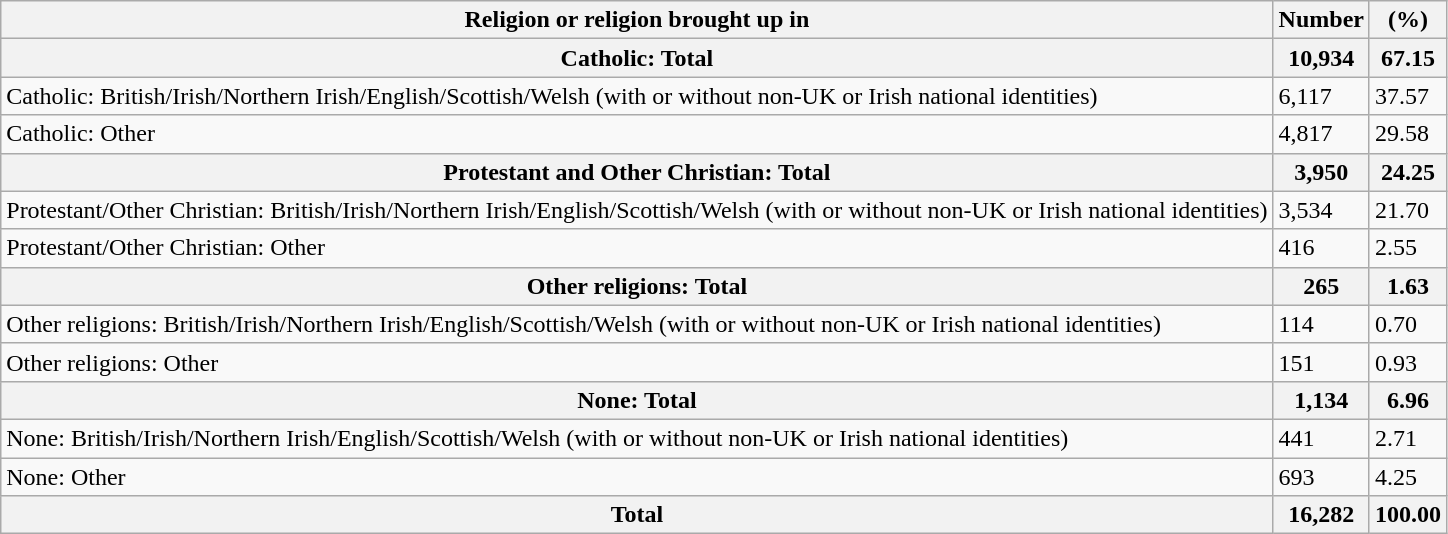<table class="wikitable">
<tr>
<th>Religion or religion brought up in</th>
<th>Number</th>
<th>(%)</th>
</tr>
<tr>
<th>Catholic: Total</th>
<th>10,934</th>
<th>67.15</th>
</tr>
<tr>
<td>Catholic: British/Irish/Northern Irish/English/Scottish/Welsh (with or without non-UK or Irish national identities)</td>
<td>6,117</td>
<td>37.57</td>
</tr>
<tr>
<td>Catholic: Other</td>
<td>4,817</td>
<td>29.58</td>
</tr>
<tr>
<th>Protestant and Other Christian: Total</th>
<th>3,950</th>
<th>24.25</th>
</tr>
<tr>
<td>Protestant/Other Christian: British/Irish/Northern Irish/English/Scottish/Welsh (with or without non-UK or Irish national identities)</td>
<td>3,534</td>
<td>21.70</td>
</tr>
<tr>
<td>Protestant/Other Christian: Other</td>
<td>416</td>
<td>2.55</td>
</tr>
<tr>
<th>Other religions: Total</th>
<th>265</th>
<th>1.63</th>
</tr>
<tr>
<td>Other religions: British/Irish/Northern Irish/English/Scottish/Welsh (with or without non-UK or Irish national identities)</td>
<td>114</td>
<td>0.70</td>
</tr>
<tr>
<td>Other religions: Other</td>
<td>151</td>
<td>0.93</td>
</tr>
<tr>
<th>None: Total</th>
<th>1,134</th>
<th>6.96</th>
</tr>
<tr>
<td>None: British/Irish/Northern Irish/English/Scottish/Welsh (with or without non-UK or Irish national identities)</td>
<td>441</td>
<td>2.71</td>
</tr>
<tr>
<td>None: Other</td>
<td>693</td>
<td>4.25</td>
</tr>
<tr>
<th>Total</th>
<th>16,282</th>
<th>100.00</th>
</tr>
</table>
